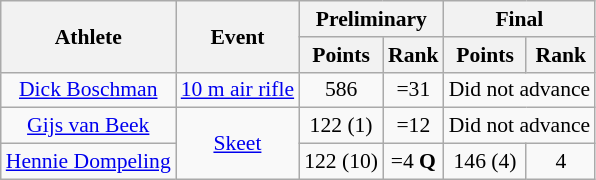<table class=wikitable style="font-size:90%">
<tr>
<th rowspan=2>Athlete</th>
<th rowspan=2>Event</th>
<th colspan=2>Preliminary</th>
<th colspan=2>Final</th>
</tr>
<tr>
<th>Points</th>
<th>Rank</th>
<th>Points</th>
<th>Rank</th>
</tr>
<tr align=center>
<td><a href='#'>Dick Boschman</a></td>
<td><a href='#'>10 m air rifle</a></td>
<td>586</td>
<td>=31</td>
<td colspan=2>Did not advance</td>
</tr>
<tr align=center>
<td><a href='#'>Gijs van Beek</a></td>
<td rowspan=2><a href='#'>Skeet</a></td>
<td>122 (1)</td>
<td>=12</td>
<td colspan=2>Did not advance</td>
</tr>
<tr align=center>
<td><a href='#'>Hennie Dompeling</a></td>
<td>122 (10)</td>
<td>=4 <strong>Q</strong></td>
<td>146 (4)</td>
<td>4</td>
</tr>
</table>
